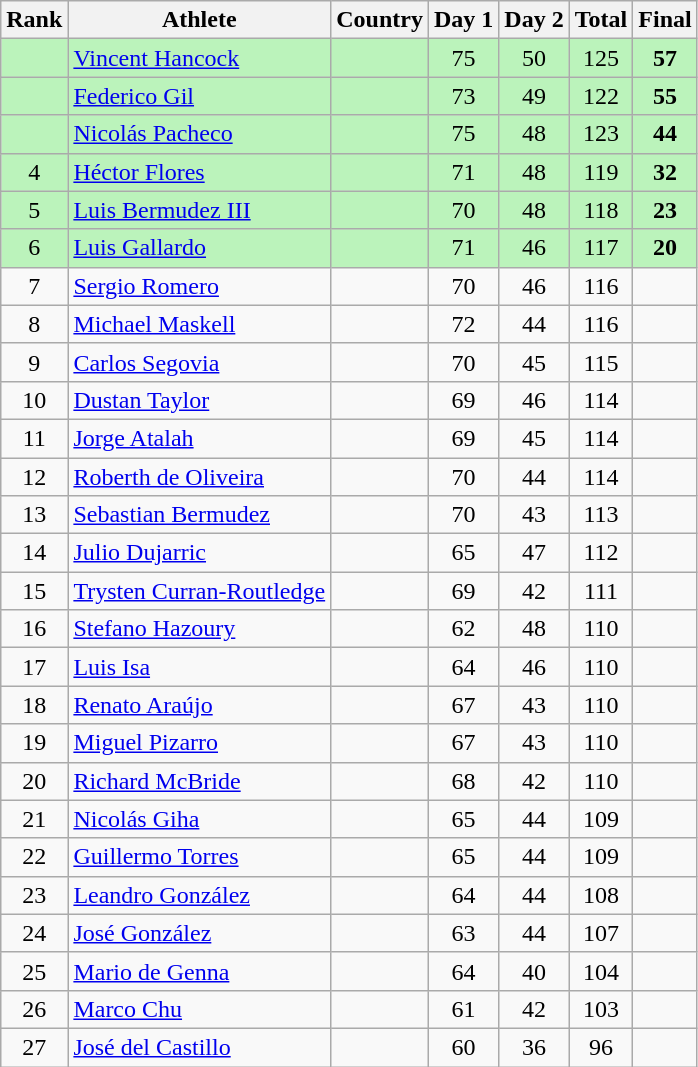<table class="wikitable sortable" style="text-align:center">
<tr>
<th>Rank</th>
<th>Athlete</th>
<th>Country</th>
<th class="sortable">Day 1</th>
<th class="sortable">Day 2</th>
<th class="sortable">Total</th>
<th class="sortable">Final</th>
</tr>
<tr bgcolor=bbf3bb>
<td></td>
<td align=left><a href='#'>Vincent Hancock</a></td>
<td align=left></td>
<td>75</td>
<td>50</td>
<td>125</td>
<td><strong>57</strong></td>
</tr>
<tr bgcolor=bbf3bb>
<td></td>
<td align=left><a href='#'>Federico Gil</a></td>
<td align=left></td>
<td>73</td>
<td>49</td>
<td>122</td>
<td><strong>55</strong></td>
</tr>
<tr bgcolor=bbf3bb>
<td></td>
<td align=left><a href='#'>Nicolás Pacheco</a></td>
<td align=left></td>
<td>75</td>
<td>48</td>
<td>123</td>
<td><strong>44</strong></td>
</tr>
<tr bgcolor=bbf3bb>
<td>4</td>
<td align=left><a href='#'>Héctor Flores</a></td>
<td align=left></td>
<td>71</td>
<td>48</td>
<td>119</td>
<td><strong>32</strong></td>
</tr>
<tr bgcolor=bbf3bb>
<td>5</td>
<td align=left><a href='#'>Luis Bermudez III</a></td>
<td align=left></td>
<td>70</td>
<td>48</td>
<td>118</td>
<td><strong>23</strong></td>
</tr>
<tr bgcolor=bbf3bb>
<td>6</td>
<td align=left><a href='#'>Luis Gallardo</a></td>
<td align=left></td>
<td>71</td>
<td>46</td>
<td>117</td>
<td><strong>20</strong></td>
</tr>
<tr>
<td>7</td>
<td align=left><a href='#'>Sergio Romero</a></td>
<td align=left></td>
<td>70</td>
<td>46</td>
<td>116</td>
<td></td>
</tr>
<tr>
<td>8</td>
<td align=left><a href='#'>Michael Maskell</a></td>
<td align=left></td>
<td>72</td>
<td>44</td>
<td>116</td>
<td></td>
</tr>
<tr>
<td>9</td>
<td align=left><a href='#'>Carlos Segovia</a></td>
<td align=left></td>
<td>70</td>
<td>45</td>
<td>115</td>
<td></td>
</tr>
<tr>
<td>10</td>
<td align=left><a href='#'>Dustan Taylor</a></td>
<td align=left></td>
<td>69</td>
<td>46</td>
<td>114</td>
<td></td>
</tr>
<tr>
<td>11</td>
<td align=left><a href='#'>Jorge Atalah</a></td>
<td align=left></td>
<td>69</td>
<td>45</td>
<td>114</td>
<td></td>
</tr>
<tr>
<td>12</td>
<td align=left><a href='#'>Roberth de Oliveira</a></td>
<td align=left></td>
<td>70</td>
<td>44</td>
<td>114</td>
<td></td>
</tr>
<tr>
<td>13</td>
<td align=left><a href='#'>Sebastian Bermudez</a></td>
<td align=left></td>
<td>70</td>
<td>43</td>
<td>113</td>
<td></td>
</tr>
<tr>
<td>14</td>
<td align=left><a href='#'>Julio Dujarric</a></td>
<td align=left></td>
<td>65</td>
<td>47</td>
<td>112</td>
<td></td>
</tr>
<tr>
<td>15</td>
<td align=left><a href='#'>Trysten Curran-Routledge</a></td>
<td align=left></td>
<td>69</td>
<td>42</td>
<td>111</td>
<td></td>
</tr>
<tr>
<td>16</td>
<td align=left><a href='#'>Stefano Hazoury</a></td>
<td align=left></td>
<td>62</td>
<td>48</td>
<td>110</td>
<td></td>
</tr>
<tr>
<td>17</td>
<td align=left><a href='#'>Luis Isa</a></td>
<td align=left></td>
<td>64</td>
<td>46</td>
<td>110</td>
<td></td>
</tr>
<tr>
<td>18</td>
<td align=left><a href='#'>Renato Araújo</a></td>
<td align=left></td>
<td>67</td>
<td>43</td>
<td>110</td>
<td></td>
</tr>
<tr>
<td>19</td>
<td align=left><a href='#'>Miguel Pizarro</a></td>
<td align=left></td>
<td>67</td>
<td>43</td>
<td>110</td>
<td></td>
</tr>
<tr>
<td>20</td>
<td align=left><a href='#'>Richard McBride</a></td>
<td align=left></td>
<td>68</td>
<td>42</td>
<td>110</td>
<td></td>
</tr>
<tr>
<td>21</td>
<td align=left><a href='#'>Nicolás Giha</a></td>
<td align=left></td>
<td>65</td>
<td>44</td>
<td>109</td>
<td></td>
</tr>
<tr>
<td>22</td>
<td align=left><a href='#'>Guillermo Torres</a></td>
<td align=left></td>
<td>65</td>
<td>44</td>
<td>109</td>
<td></td>
</tr>
<tr>
<td>23</td>
<td align=left><a href='#'>Leandro González</a></td>
<td align=left></td>
<td>64</td>
<td>44</td>
<td>108</td>
<td></td>
</tr>
<tr>
<td>24</td>
<td align=left><a href='#'>José González</a></td>
<td align=left></td>
<td>63</td>
<td>44</td>
<td>107</td>
<td></td>
</tr>
<tr>
<td>25</td>
<td align=left><a href='#'>Mario de Genna</a></td>
<td align=left></td>
<td>64</td>
<td>40</td>
<td>104</td>
<td></td>
</tr>
<tr>
<td>26</td>
<td align=left><a href='#'>Marco Chu</a></td>
<td align=left></td>
<td>61</td>
<td>42</td>
<td>103</td>
<td></td>
</tr>
<tr>
<td>27</td>
<td align=left><a href='#'>José del Castillo</a></td>
<td align=left></td>
<td>60</td>
<td>36</td>
<td>96</td>
<td></td>
</tr>
</table>
